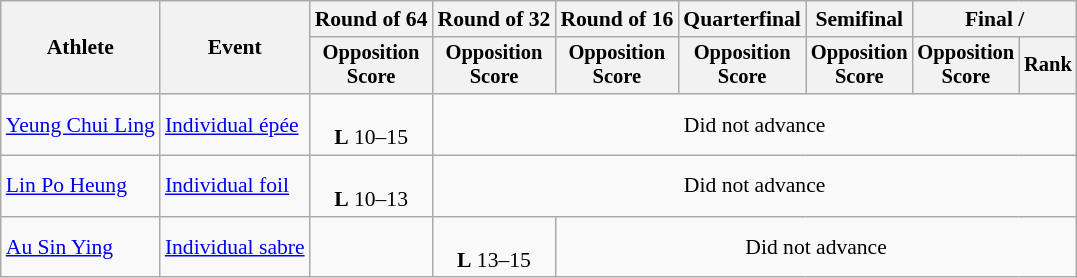<table class="wikitable" style="font-size:90%">
<tr>
<th rowspan=2>Athlete</th>
<th rowspan=2>Event</th>
<th>Round of 64</th>
<th>Round of 32</th>
<th>Round of 16</th>
<th>Quarterfinal</th>
<th>Semifinal</th>
<th colspan=2>Final / </th>
</tr>
<tr style="font-size:95%">
<th>Opposition <br> Score</th>
<th>Opposition <br> Score</th>
<th>Opposition <br> Score</th>
<th>Opposition <br> Score</th>
<th>Opposition <br> Score</th>
<th>Opposition <br> Score</th>
<th>Rank</th>
</tr>
<tr align=center>
<td align=left><a href='#'>Yeung Chui Ling</a></td>
<td align=left><a href='#'>Individual épée</a></td>
<td><br> <strong>L</strong> 10–15</td>
<td colspan=6>Did not advance</td>
</tr>
<tr align=center>
<td align=left><a href='#'>Lin Po Heung</a></td>
<td align=left><a href='#'>Individual foil</a></td>
<td><br> <strong>L</strong> 10–13</td>
<td colspan=6>Did not advance</td>
</tr>
<tr align=center>
<td align=left><a href='#'>Au Sin Ying</a></td>
<td align=left><a href='#'>Individual sabre</a></td>
<td></td>
<td><br> <strong>L</strong> 13–15</td>
<td colspan=5>Did not advance</td>
</tr>
</table>
